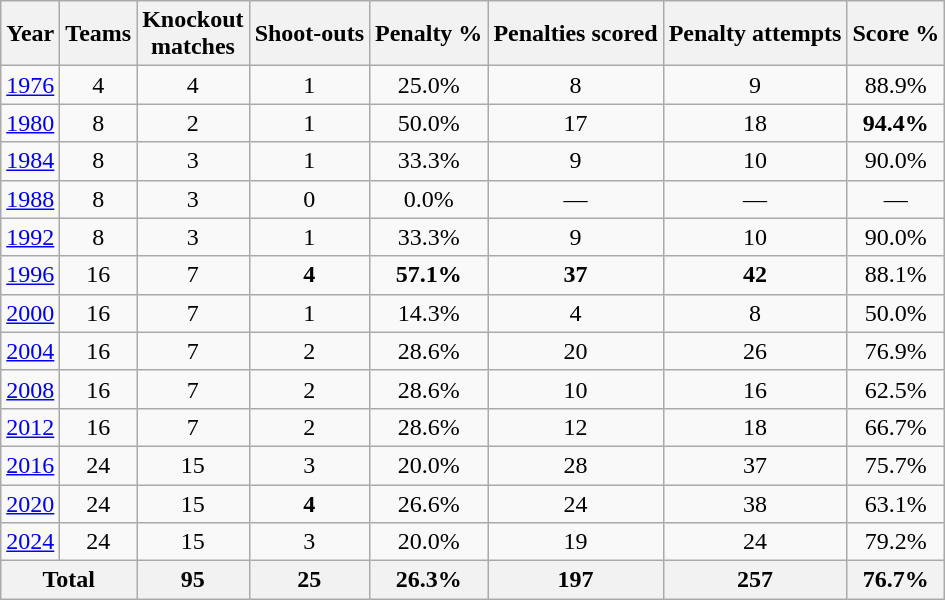<table class="wikitable sortable" style="text-align: center;">
<tr>
<th>Year</th>
<th>Teams</th>
<th>Knockout<br>matches</th>
<th>Shoot-outs</th>
<th>Penalty %</th>
<th>Penalties scored</th>
<th>Penalty attempts</th>
<th>Score %</th>
</tr>
<tr>
<td><a href='#'>1976</a></td>
<td>4</td>
<td>4</td>
<td>1</td>
<td>25.0%</td>
<td>8</td>
<td>9</td>
<td>88.9%</td>
</tr>
<tr>
<td><a href='#'>1980</a></td>
<td>8</td>
<td>2</td>
<td>1</td>
<td>50.0%</td>
<td>17</td>
<td>18</td>
<td><strong>94.4%</strong></td>
</tr>
<tr>
<td><a href='#'>1984</a></td>
<td>8</td>
<td>3</td>
<td>1</td>
<td>33.3%</td>
<td>9</td>
<td>10</td>
<td>90.0%</td>
</tr>
<tr>
<td><a href='#'>1988</a></td>
<td>8</td>
<td>3</td>
<td>0</td>
<td>0.0%</td>
<td>—</td>
<td>—</td>
<td>—</td>
</tr>
<tr>
<td><a href='#'>1992</a></td>
<td>8</td>
<td>3</td>
<td>1</td>
<td>33.3%</td>
<td>9</td>
<td>10</td>
<td>90.0%</td>
</tr>
<tr>
<td><a href='#'>1996</a></td>
<td>16</td>
<td>7</td>
<td><strong>4</strong></td>
<td><strong>57.1%</strong></td>
<td><strong>37</strong></td>
<td><strong>42</strong></td>
<td>88.1%</td>
</tr>
<tr>
<td><a href='#'>2000</a></td>
<td>16</td>
<td>7</td>
<td>1</td>
<td>14.3%</td>
<td>4</td>
<td>8</td>
<td>50.0%</td>
</tr>
<tr>
<td><a href='#'>2004</a></td>
<td>16</td>
<td>7</td>
<td>2</td>
<td>28.6%</td>
<td>20</td>
<td>26</td>
<td>76.9%</td>
</tr>
<tr>
<td><a href='#'>2008</a></td>
<td>16</td>
<td>7</td>
<td>2</td>
<td>28.6%</td>
<td>10</td>
<td>16</td>
<td>62.5%</td>
</tr>
<tr>
<td><a href='#'>2012</a></td>
<td>16</td>
<td>7</td>
<td>2</td>
<td>28.6%</td>
<td>12</td>
<td>18</td>
<td>66.7%</td>
</tr>
<tr>
<td><a href='#'>2016</a></td>
<td>24</td>
<td>15</td>
<td>3</td>
<td>20.0%</td>
<td>28</td>
<td>37</td>
<td>75.7%</td>
</tr>
<tr>
<td><a href='#'>2020</a></td>
<td>24</td>
<td>15</td>
<td><strong>4</strong></td>
<td>26.6%</td>
<td>24</td>
<td>38</td>
<td>63.1%</td>
</tr>
<tr>
<td><a href='#'>2024</a></td>
<td>24</td>
<td>15</td>
<td>3</td>
<td>20.0%</td>
<td>19</td>
<td>24</td>
<td>79.2%</td>
</tr>
<tr>
<th colspan=2>Total</th>
<th>95</th>
<th>25</th>
<th>26.3%</th>
<th>197</th>
<th>257</th>
<th>76.7%</th>
</tr>
</table>
